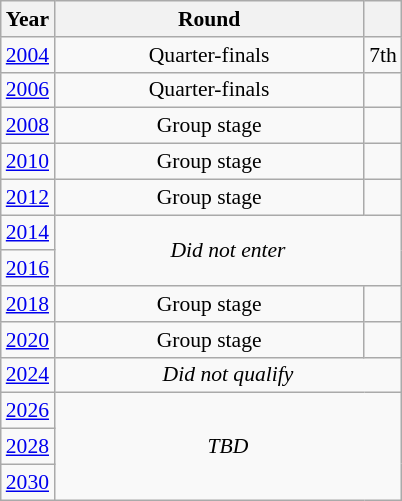<table class="wikitable" style="text-align: center; font-size:90%">
<tr>
<th>Year</th>
<th style="width:200px">Round</th>
<th></th>
</tr>
<tr>
<td><a href='#'>2004</a></td>
<td>Quarter-finals</td>
<td>7th</td>
</tr>
<tr>
<td><a href='#'>2006</a></td>
<td>Quarter-finals</td>
<td></td>
</tr>
<tr>
<td><a href='#'>2008</a></td>
<td>Group stage</td>
<td></td>
</tr>
<tr>
<td><a href='#'>2010</a></td>
<td>Group stage</td>
<td></td>
</tr>
<tr>
<td><a href='#'>2012</a></td>
<td>Group stage</td>
<td></td>
</tr>
<tr>
<td><a href='#'>2014</a></td>
<td colspan="2" rowspan="2"><em>Did not enter</em></td>
</tr>
<tr>
<td><a href='#'>2016</a></td>
</tr>
<tr>
<td><a href='#'>2018</a></td>
<td>Group stage</td>
<td></td>
</tr>
<tr>
<td><a href='#'>2020</a></td>
<td>Group stage</td>
<td></td>
</tr>
<tr>
<td><a href='#'>2024</a></td>
<td colspan="2"><em>Did not qualify</em></td>
</tr>
<tr>
<td><a href='#'>2026</a></td>
<td colspan="2" rowspan="3"><em>TBD</em></td>
</tr>
<tr>
<td><a href='#'>2028</a></td>
</tr>
<tr>
<td><a href='#'>2030</a></td>
</tr>
</table>
